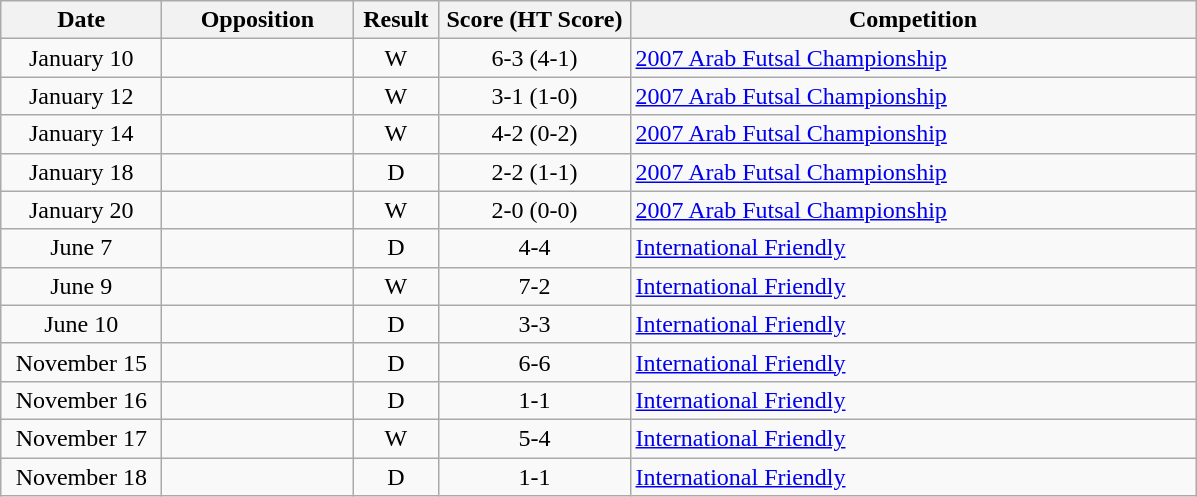<table class="wikitable" style="text-align: center;">
<tr>
<th width="100">Date</th>
<th width="120">Opposition</th>
<th width="50">Result</th>
<th width="120">Score (HT Score)</th>
<th width="370">Competition</th>
</tr>
<tr>
<td>January 10</td>
<td align="left"></td>
<td>W</td>
<td>6-3 (4-1)</td>
<td align="left"><a href='#'>2007 Arab Futsal Championship</a> </td>
</tr>
<tr>
<td>January 12</td>
<td align="left"></td>
<td>W</td>
<td>3-1 (1-0)</td>
<td align="left"><a href='#'>2007 Arab Futsal Championship</a></td>
</tr>
<tr>
<td>January 14</td>
<td align="left"></td>
<td>W</td>
<td>4-2 (0-2)</td>
<td align="left"><a href='#'>2007 Arab Futsal Championship</a></td>
</tr>
<tr>
<td>January 18</td>
<td align="left"></td>
<td>D</td>
<td>2-2 (1-1)</td>
<td align="left"><a href='#'>2007 Arab Futsal Championship</a></td>
</tr>
<tr>
<td>January 20</td>
<td align="left"></td>
<td>W</td>
<td>2-0  (0-0)</td>
<td align="left"><a href='#'>2007 Arab Futsal Championship</a></td>
</tr>
<tr>
<td>June 7</td>
<td align="left"></td>
<td>D</td>
<td>4-4</td>
<td align="left"><a href='#'>International Friendly</a></td>
</tr>
<tr>
<td>June 9</td>
<td align="left"></td>
<td>W</td>
<td>7-2</td>
<td align="left"><a href='#'>International Friendly</a></td>
</tr>
<tr>
<td>June 10</td>
<td align="left"></td>
<td>D</td>
<td>3-3</td>
<td align="left"><a href='#'>International Friendly</a></td>
</tr>
<tr>
<td>November 15</td>
<td align="left"></td>
<td>D</td>
<td>6-6</td>
<td align="left"><a href='#'>International Friendly</a></td>
</tr>
<tr>
<td>November 16</td>
<td align="left"></td>
<td>D</td>
<td>1-1</td>
<td align="left"><a href='#'>International Friendly</a></td>
</tr>
<tr>
<td>November 17</td>
<td align="left"></td>
<td>W</td>
<td>5-4</td>
<td align="left"><a href='#'>International Friendly</a></td>
</tr>
<tr>
<td>November 18</td>
<td align="left"></td>
<td>D</td>
<td>1-1</td>
<td align="left"><a href='#'>International Friendly</a></td>
</tr>
</table>
